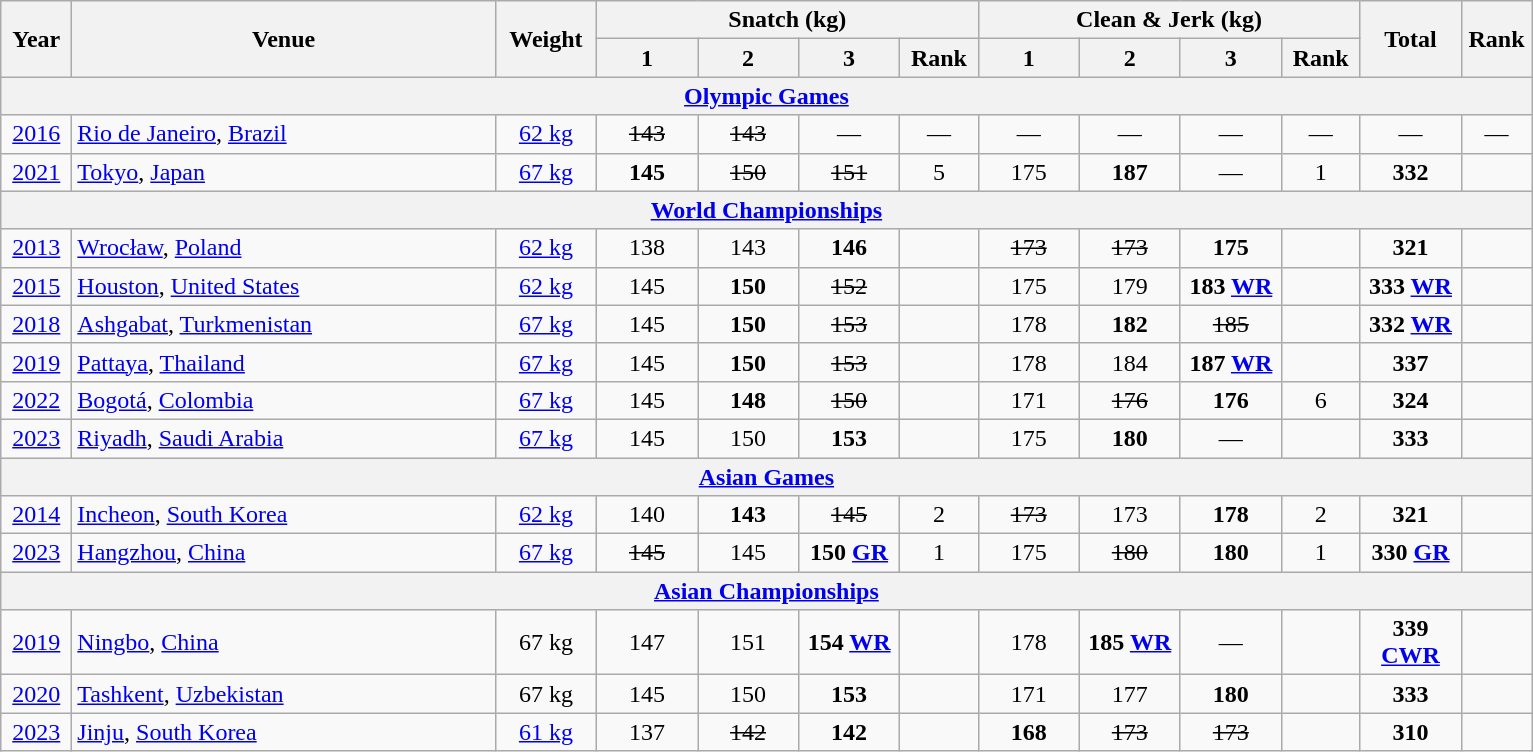<table class="wikitable" style="text-align:center;">
<tr>
<th rowspan=2 width=40>Year</th>
<th rowspan=2 width=275>Venue</th>
<th rowspan=2 width=60>Weight</th>
<th colspan=4>Snatch (kg)</th>
<th colspan=4>Clean & Jerk (kg)</th>
<th rowspan=2 width=60>Total</th>
<th rowspan=2 width=40>Rank</th>
</tr>
<tr>
<th width=60>1</th>
<th width=60>2</th>
<th width=60>3</th>
<th width=45>Rank</th>
<th width=60>1</th>
<th width=60>2</th>
<th width=60>3</th>
<th width=45>Rank</th>
</tr>
<tr>
<th colspan=15><a href='#'>Olympic Games</a></th>
</tr>
<tr>
<td><a href='#'>2016</a></td>
<td align=left> <a href='#'>Rio de Janeiro</a>, <a href='#'>Brazil</a></td>
<td><a href='#'>62 kg</a></td>
<td><s>143</s></td>
<td><s>143</s></td>
<td>—</td>
<td>—</td>
<td>—</td>
<td>—</td>
<td>—</td>
<td>—</td>
<td>—</td>
<td>—</td>
</tr>
<tr>
<td><a href='#'>2021</a></td>
<td align=left> <a href='#'>Tokyo</a>, <a href='#'>Japan</a></td>
<td><a href='#'>67 kg</a></td>
<td><strong>145</strong></td>
<td><s>150</s></td>
<td><s>151</s></td>
<td>5</td>
<td>175</td>
<td><strong>187</strong> </td>
<td>—</td>
<td>1</td>
<td><strong>332</strong> </td>
<td></td>
</tr>
<tr>
<th colspan=13><a href='#'>World Championships</a></th>
</tr>
<tr>
<td><a href='#'>2013</a></td>
<td align=left> <a href='#'>Wrocław</a>, <a href='#'>Poland</a></td>
<td><a href='#'>62 kg</a></td>
<td>138</td>
<td>143</td>
<td><strong>146</strong></td>
<td></td>
<td><s>173</s></td>
<td><s>173</s></td>
<td><strong>175</strong></td>
<td></td>
<td><strong>321</strong></td>
<td></td>
</tr>
<tr>
<td><a href='#'>2015</a></td>
<td align=left> <a href='#'>Houston</a>, <a href='#'>United States</a></td>
<td><a href='#'>62 kg</a></td>
<td>145</td>
<td><strong>150</strong></td>
<td><s>152</s></td>
<td></td>
<td>175</td>
<td>179</td>
<td><strong>183 <a href='#'>WR</a></strong></td>
<td></td>
<td><strong>333 <a href='#'>WR</a></strong></td>
<td></td>
</tr>
<tr>
<td><a href='#'>2018</a></td>
<td align=left> <a href='#'>Ashgabat</a>, <a href='#'>Turkmenistan</a></td>
<td><a href='#'>67 kg</a></td>
<td>145</td>
<td><strong>150</strong></td>
<td><s>153</s></td>
<td></td>
<td>178</td>
<td><strong>182</strong></td>
<td><s>185</s></td>
<td></td>
<td><strong>332 <a href='#'>WR</a></strong></td>
<td></td>
</tr>
<tr>
<td><a href='#'>2019</a></td>
<td align=left> <a href='#'>Pattaya</a>, <a href='#'>Thailand</a></td>
<td><a href='#'>67 kg</a></td>
<td>145</td>
<td><strong>150</strong></td>
<td><s>153</s></td>
<td></td>
<td>178</td>
<td>184</td>
<td><strong>187 <a href='#'>WR</a></strong></td>
<td></td>
<td><strong>337</strong></td>
<td></td>
</tr>
<tr>
<td><a href='#'>2022</a></td>
<td align=left> <a href='#'>Bogotá</a>, <a href='#'>Colombia</a></td>
<td><a href='#'>67 kg</a></td>
<td>145</td>
<td><strong>148</strong></td>
<td><s>150</s></td>
<td></td>
<td>171</td>
<td><s>176</s></td>
<td><strong>176</strong></td>
<td>6</td>
<td><strong>324</strong></td>
<td></td>
</tr>
<tr>
<td><a href='#'>2023</a></td>
<td align=left> <a href='#'>Riyadh</a>, <a href='#'>Saudi Arabia</a></td>
<td><a href='#'>67 kg</a></td>
<td>145</td>
<td>150</td>
<td><strong>153</strong></td>
<td></td>
<td>175</td>
<td><strong>180</strong></td>
<td>—</td>
<td></td>
<td><strong>333</strong></td>
<td></td>
</tr>
<tr>
<th colspan=13><a href='#'>Asian Games</a></th>
</tr>
<tr>
<td><a href='#'>2014</a></td>
<td align=left> <a href='#'>Incheon</a>, <a href='#'>South Korea</a></td>
<td><a href='#'>62 kg</a></td>
<td>140</td>
<td><strong>143</strong></td>
<td><s>145</s></td>
<td>2</td>
<td><s>173</s></td>
<td>173</td>
<td><strong>178</strong></td>
<td>2</td>
<td><strong>321</strong></td>
<td></td>
</tr>
<tr>
<td><a href='#'>2023</a></td>
<td align=left> <a href='#'>Hangzhou</a>, <a href='#'>China</a></td>
<td><a href='#'>67 kg</a></td>
<td><s>145</s></td>
<td>145</td>
<td><strong>150 <a href='#'>GR</a></strong></td>
<td>1</td>
<td>175</td>
<td><s>180</s></td>
<td><strong>180</strong></td>
<td>1</td>
<td><strong>330 <a href='#'>GR</a></strong></td>
<td></td>
</tr>
<tr>
<th colspan=13><a href='#'>Asian Championships</a></th>
</tr>
<tr>
<td><a href='#'>2019</a></td>
<td align=left> <a href='#'>Ningbo</a>, <a href='#'>China</a></td>
<td>67 kg</td>
<td>147</td>
<td>151</td>
<td><strong>154 <a href='#'>WR</a></strong></td>
<td></td>
<td>178</td>
<td><strong>185 <a href='#'>WR</a></strong></td>
<td>—</td>
<td></td>
<td><strong>339 <a href='#'>CWR</a></strong></td>
<td></td>
</tr>
<tr>
<td><a href='#'>2020</a></td>
<td align=left> <a href='#'>Tashkent</a>, <a href='#'>Uzbekistan</a></td>
<td>67 kg</td>
<td>145</td>
<td>150</td>
<td><strong>153</strong></td>
<td></td>
<td>171</td>
<td>177</td>
<td><strong>180</strong></td>
<td></td>
<td><strong>333</strong></td>
<td></td>
</tr>
<tr>
<td><a href='#'>2023</a></td>
<td align=left> <a href='#'>Jinju</a>, <a href='#'>South Korea</a></td>
<td><a href='#'>61 kg</a></td>
<td>137</td>
<td><s>142</s></td>
<td><strong>142</strong></td>
<td></td>
<td><strong>168</strong></td>
<td><s>173</s></td>
<td><s>173</s></td>
<td></td>
<td><strong>310</strong></td>
<td></td>
</tr>
</table>
